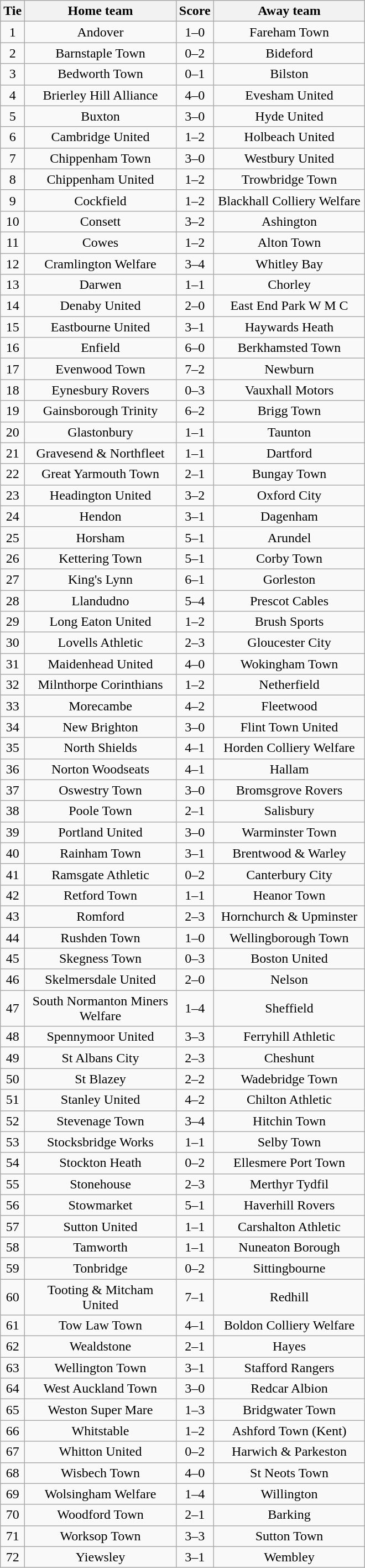<table class="wikitable" style="text-align:center;">
<tr>
<th width=20>Tie</th>
<th width=175>Home team</th>
<th width=20>Score</th>
<th width=175>Away team</th>
</tr>
<tr>
<td>1</td>
<td>Andover</td>
<td>1–0</td>
<td>Fareham Town</td>
</tr>
<tr>
<td>2</td>
<td>Barnstaple Town</td>
<td>0–2</td>
<td>Bideford</td>
</tr>
<tr>
<td>3</td>
<td>Bedworth Town</td>
<td>0–1</td>
<td>Bilston</td>
</tr>
<tr>
<td>4</td>
<td>Brierley Hill Alliance</td>
<td>4–0</td>
<td>Evesham United</td>
</tr>
<tr>
<td>5</td>
<td>Buxton</td>
<td>3–0</td>
<td>Hyde United</td>
</tr>
<tr>
<td>6</td>
<td>Cambridge United</td>
<td>1–2</td>
<td>Holbeach United</td>
</tr>
<tr>
<td>7</td>
<td>Chippenham Town</td>
<td>3–0</td>
<td>Westbury United</td>
</tr>
<tr>
<td>8</td>
<td>Chippenham United</td>
<td>1–2</td>
<td>Trowbridge Town</td>
</tr>
<tr>
<td>9</td>
<td>Cockfield</td>
<td>1–2</td>
<td>Blackhall Colliery Welfare</td>
</tr>
<tr>
<td>10</td>
<td>Consett</td>
<td>3–2</td>
<td>Ashington</td>
</tr>
<tr>
<td>11</td>
<td>Cowes</td>
<td>1–2</td>
<td>Alton Town</td>
</tr>
<tr>
<td>12</td>
<td>Cramlington Welfare</td>
<td>3–4</td>
<td>Whitley Bay</td>
</tr>
<tr>
<td>13</td>
<td>Darwen</td>
<td>1–1</td>
<td>Chorley</td>
</tr>
<tr>
<td>14</td>
<td>Denaby United</td>
<td>2–0</td>
<td>East End Park W M C</td>
</tr>
<tr>
<td>15</td>
<td>Eastbourne United</td>
<td>3–1</td>
<td>Haywards Heath</td>
</tr>
<tr>
<td>16</td>
<td>Enfield</td>
<td>6–0</td>
<td>Berkhamsted Town</td>
</tr>
<tr>
<td>17</td>
<td>Evenwood Town</td>
<td>7–2</td>
<td>Newburn</td>
</tr>
<tr>
<td>18</td>
<td>Eynesbury Rovers</td>
<td>0–3</td>
<td>Vauxhall Motors</td>
</tr>
<tr>
<td>19</td>
<td>Gainsborough Trinity</td>
<td>6–2</td>
<td>Brigg Town</td>
</tr>
<tr>
<td>20</td>
<td>Glastonbury</td>
<td>1–1</td>
<td>Taunton</td>
</tr>
<tr>
<td>21</td>
<td>Gravesend & Northfleet</td>
<td>1–1</td>
<td>Dartford</td>
</tr>
<tr>
<td>22</td>
<td>Great Yarmouth Town</td>
<td>2–1</td>
<td>Bungay Town</td>
</tr>
<tr>
<td>23</td>
<td>Headington United</td>
<td>3–2</td>
<td>Oxford City</td>
</tr>
<tr>
<td>24</td>
<td>Hendon</td>
<td>3–1</td>
<td>Dagenham</td>
</tr>
<tr>
<td>25</td>
<td>Horsham</td>
<td>5–1</td>
<td>Arundel</td>
</tr>
<tr>
<td>26</td>
<td>Kettering Town</td>
<td>5–1</td>
<td>Corby Town</td>
</tr>
<tr>
<td>27</td>
<td>King's Lynn</td>
<td>6–1</td>
<td>Gorleston</td>
</tr>
<tr>
<td>28</td>
<td>Llandudno</td>
<td>5–4</td>
<td>Prescot Cables</td>
</tr>
<tr>
<td>29</td>
<td>Long Eaton United</td>
<td>1–2</td>
<td>Brush Sports</td>
</tr>
<tr>
<td>30</td>
<td>Lovells Athletic</td>
<td>2–3</td>
<td>Gloucester City</td>
</tr>
<tr>
<td>31</td>
<td>Maidenhead United</td>
<td>4–0</td>
<td>Wokingham Town</td>
</tr>
<tr>
<td>32</td>
<td>Milnthorpe Corinthians</td>
<td>1–2</td>
<td>Netherfield</td>
</tr>
<tr>
<td>33</td>
<td>Morecambe</td>
<td>4–2</td>
<td>Fleetwood</td>
</tr>
<tr>
<td>34</td>
<td>New Brighton</td>
<td>3–0</td>
<td>Flint Town United</td>
</tr>
<tr>
<td>35</td>
<td>North Shields</td>
<td>4–1</td>
<td>Horden Colliery Welfare</td>
</tr>
<tr>
<td>36</td>
<td>Norton Woodseats</td>
<td>4–1</td>
<td>Hallam</td>
</tr>
<tr>
<td>37</td>
<td>Oswestry Town</td>
<td>3–0</td>
<td>Bromsgrove Rovers</td>
</tr>
<tr>
<td>38</td>
<td>Poole Town</td>
<td>2–1</td>
<td>Salisbury</td>
</tr>
<tr>
<td>39</td>
<td>Portland United</td>
<td>3–0</td>
<td>Warminster Town</td>
</tr>
<tr>
<td>40</td>
<td>Rainham Town</td>
<td>3–1</td>
<td>Brentwood & Warley</td>
</tr>
<tr>
<td>41</td>
<td>Ramsgate Athletic</td>
<td>0–2</td>
<td>Canterbury City</td>
</tr>
<tr>
<td>42</td>
<td>Retford Town</td>
<td>1–1</td>
<td>Heanor Town</td>
</tr>
<tr>
<td>43</td>
<td>Romford</td>
<td>2–3</td>
<td>Hornchurch & Upminster</td>
</tr>
<tr>
<td>44</td>
<td>Rushden Town</td>
<td>1–0</td>
<td>Wellingborough Town</td>
</tr>
<tr>
<td>45</td>
<td>Skegness Town</td>
<td>0–3</td>
<td>Boston United</td>
</tr>
<tr>
<td>46</td>
<td>Skelmersdale United</td>
<td>2–0</td>
<td>Nelson</td>
</tr>
<tr>
<td>47</td>
<td>South Normanton Miners Welfare</td>
<td>1–4</td>
<td>Sheffield</td>
</tr>
<tr>
<td>48</td>
<td>Spennymoor United</td>
<td>3–3</td>
<td>Ferryhill Athletic</td>
</tr>
<tr>
<td>49</td>
<td>St Albans City</td>
<td>2–3</td>
<td>Cheshunt</td>
</tr>
<tr>
<td>50</td>
<td>St Blazey</td>
<td>2–2</td>
<td>Wadebridge Town</td>
</tr>
<tr>
<td>51</td>
<td>Stanley United</td>
<td>4–2</td>
<td>Chilton Athletic</td>
</tr>
<tr>
<td>52</td>
<td>Stevenage Town</td>
<td>3–4</td>
<td>Hitchin Town</td>
</tr>
<tr>
<td>53</td>
<td>Stocksbridge Works</td>
<td>1–1</td>
<td>Selby Town</td>
</tr>
<tr>
<td>54</td>
<td>Stockton Heath</td>
<td>0–2</td>
<td>Ellesmere Port Town</td>
</tr>
<tr>
<td>55</td>
<td>Stonehouse</td>
<td>2–3</td>
<td>Merthyr Tydfil</td>
</tr>
<tr>
<td>56</td>
<td>Stowmarket</td>
<td>5–1</td>
<td>Haverhill Rovers</td>
</tr>
<tr>
<td>57</td>
<td>Sutton United</td>
<td>1–1</td>
<td>Carshalton Athletic</td>
</tr>
<tr>
<td>58</td>
<td>Tamworth</td>
<td>1–1</td>
<td>Nuneaton Borough</td>
</tr>
<tr>
<td>59</td>
<td>Tonbridge</td>
<td>0–2</td>
<td>Sittingbourne</td>
</tr>
<tr>
<td>60</td>
<td>Tooting & Mitcham United</td>
<td>7–1</td>
<td>Redhill</td>
</tr>
<tr>
<td>61</td>
<td>Tow Law Town</td>
<td>4–1</td>
<td>Boldon Colliery Welfare</td>
</tr>
<tr>
<td>62</td>
<td>Wealdstone</td>
<td>2–1</td>
<td>Hayes</td>
</tr>
<tr>
<td>63</td>
<td>Wellington Town</td>
<td>3–1</td>
<td>Stafford Rangers</td>
</tr>
<tr>
<td>64</td>
<td>West Auckland Town</td>
<td>3–0</td>
<td>Redcar Albion</td>
</tr>
<tr>
<td>65</td>
<td>Weston Super Mare</td>
<td>1–3</td>
<td>Bridgwater Town</td>
</tr>
<tr>
<td>66</td>
<td>Whitstable</td>
<td>1–2</td>
<td>Ashford Town (Kent)</td>
</tr>
<tr>
<td>67</td>
<td>Whitton United</td>
<td>0–2</td>
<td>Harwich & Parkeston</td>
</tr>
<tr>
<td>68</td>
<td>Wisbech Town</td>
<td>4–0</td>
<td>St Neots Town</td>
</tr>
<tr>
<td>69</td>
<td>Wolsingham Welfare</td>
<td>1–4</td>
<td>Willington</td>
</tr>
<tr>
<td>70</td>
<td>Woodford Town</td>
<td>2–1</td>
<td>Barking</td>
</tr>
<tr>
<td>71</td>
<td>Worksop Town</td>
<td>3–3</td>
<td>Sutton Town</td>
</tr>
<tr>
<td>72</td>
<td>Yiewsley</td>
<td>3–1</td>
<td>Wembley</td>
</tr>
</table>
